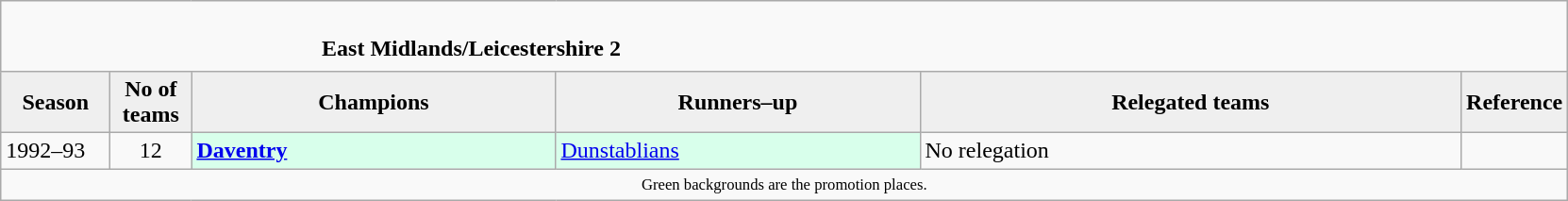<table class="wikitable" style="text-align: left;">
<tr>
<td colspan="11" cellpadding="0" cellspacing="0"><br><table border="0" style="width:100%;" cellpadding="0" cellspacing="0">
<tr>
<td style="width:20%; border:0;"></td>
<td style="border:0;"><strong>East Midlands/Leicestershire 2</strong></td>
<td style="width:20%; border:0;"></td>
</tr>
</table>
</td>
</tr>
<tr>
<th style="background:#efefef; width:70px;">Season</th>
<th style="background:#efefef; width:50px;">No of teams</th>
<th style="background:#efefef; width:250px;">Champions</th>
<th style="background:#efefef; width:250px;">Runners–up</th>
<th style="background:#efefef; width:375px;">Relegated teams</th>
<th style="background:#efefef; width:50px;">Reference</th>
</tr>
<tr align=left>
<td>1992–93</td>
<td style="text-align: center;">12</td>
<td style="background:#d8ffeb;"><strong><a href='#'>Daventry</a></strong></td>
<td style="background:#d8ffeb;"><a href='#'>Dunstablians</a></td>
<td>No relegation</td>
<td></td>
</tr>
<tr>
<td colspan="15"  style="border:0; font-size:smaller; text-align:center;"><small><span>Green backgrounds</span> are the promotion places.</small></td>
</tr>
</table>
